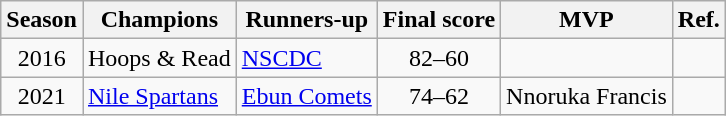<table class="wikitable sortable">
<tr>
<th>Season</th>
<th>Champions</th>
<th>Runners-up</th>
<th class=unsortable>Final score</th>
<th>MVP</th>
<th class=unsortable>Ref.</th>
</tr>
<tr>
<td align="center">2016</td>
<td>Hoops & Read</td>
<td><a href='#'>NSCDC</a></td>
<td align="center">82–60</td>
<td></td>
<td></td>
</tr>
<tr>
<td align="center">2021</td>
<td><a href='#'>Nile Spartans</a></td>
<td><a href='#'>Ebun Comets</a></td>
<td align="center">74–62</td>
<td>Nnoruka Francis</td>
<td></td>
</tr>
</table>
